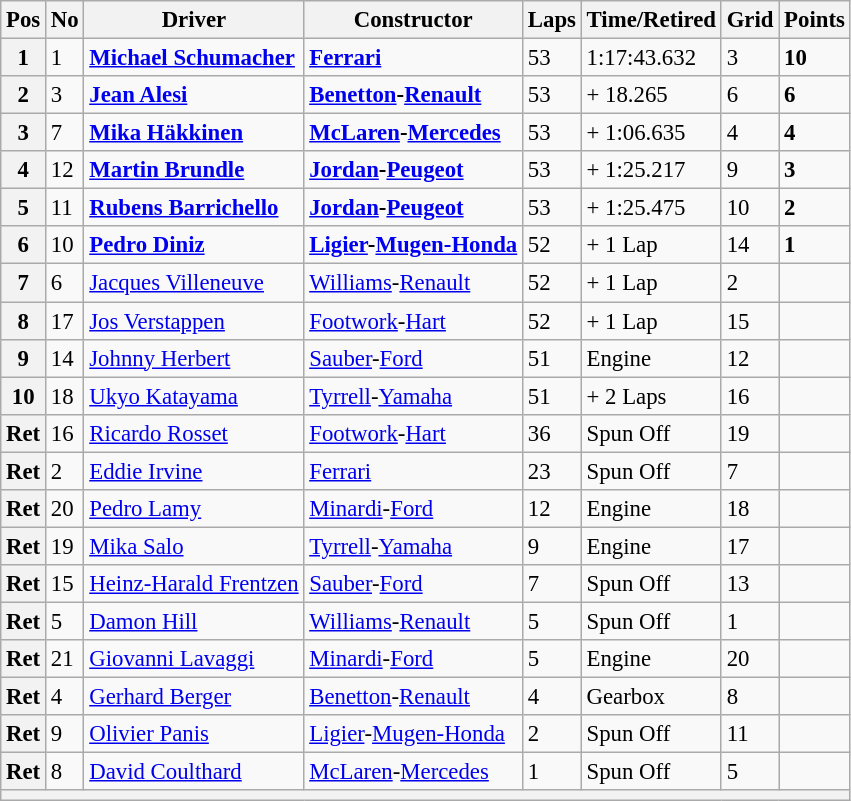<table class="wikitable" style="font-size: 95%;">
<tr>
<th>Pos</th>
<th>No</th>
<th>Driver</th>
<th>Constructor</th>
<th>Laps</th>
<th>Time/Retired</th>
<th>Grid</th>
<th>Points</th>
</tr>
<tr>
<th>1</th>
<td>1</td>
<td> <strong><a href='#'>Michael Schumacher</a></strong></td>
<td><strong><a href='#'>Ferrari</a></strong></td>
<td>53</td>
<td>1:17:43.632</td>
<td>3</td>
<td><strong>10</strong></td>
</tr>
<tr>
<th>2</th>
<td>3</td>
<td> <strong><a href='#'>Jean Alesi</a></strong></td>
<td><strong><a href='#'>Benetton</a>-<a href='#'>Renault</a></strong></td>
<td>53</td>
<td>+ 18.265</td>
<td>6</td>
<td><strong>6</strong></td>
</tr>
<tr>
<th>3</th>
<td>7</td>
<td> <strong><a href='#'>Mika Häkkinen</a></strong></td>
<td><strong><a href='#'>McLaren</a>-<a href='#'>Mercedes</a></strong></td>
<td>53</td>
<td>+ 1:06.635</td>
<td>4</td>
<td><strong>4</strong></td>
</tr>
<tr>
<th>4</th>
<td>12</td>
<td> <strong><a href='#'>Martin Brundle</a></strong></td>
<td><strong><a href='#'>Jordan</a>-<a href='#'>Peugeot</a></strong></td>
<td>53</td>
<td>+ 1:25.217</td>
<td>9</td>
<td><strong>3</strong></td>
</tr>
<tr>
<th>5</th>
<td>11</td>
<td> <strong><a href='#'>Rubens Barrichello</a></strong></td>
<td><strong><a href='#'>Jordan</a>-<a href='#'>Peugeot</a></strong></td>
<td>53</td>
<td>+ 1:25.475</td>
<td>10</td>
<td><strong>2</strong></td>
</tr>
<tr>
<th>6</th>
<td>10</td>
<td> <strong><a href='#'>Pedro Diniz</a></strong></td>
<td><strong><a href='#'>Ligier</a>-<a href='#'>Mugen-Honda</a></strong></td>
<td>52</td>
<td>+ 1 Lap</td>
<td>14</td>
<td><strong>1</strong></td>
</tr>
<tr>
<th>7</th>
<td>6</td>
<td> <a href='#'>Jacques Villeneuve</a></td>
<td><a href='#'>Williams</a>-<a href='#'>Renault</a></td>
<td>52</td>
<td>+ 1 Lap</td>
<td>2</td>
<td> </td>
</tr>
<tr>
<th>8</th>
<td>17</td>
<td> <a href='#'>Jos Verstappen</a></td>
<td><a href='#'>Footwork</a>-<a href='#'>Hart</a></td>
<td>52</td>
<td>+ 1 Lap</td>
<td>15</td>
<td> </td>
</tr>
<tr>
<th>9</th>
<td>14</td>
<td> <a href='#'>Johnny Herbert</a></td>
<td><a href='#'>Sauber</a>-<a href='#'>Ford</a></td>
<td>51</td>
<td>Engine</td>
<td>12</td>
<td> </td>
</tr>
<tr>
<th>10</th>
<td>18</td>
<td> <a href='#'>Ukyo Katayama</a></td>
<td><a href='#'>Tyrrell</a>-<a href='#'>Yamaha</a></td>
<td>51</td>
<td>+ 2 Laps</td>
<td>16</td>
<td> </td>
</tr>
<tr>
<th>Ret</th>
<td>16</td>
<td> <a href='#'>Ricardo Rosset</a></td>
<td><a href='#'>Footwork</a>-<a href='#'>Hart</a></td>
<td>36</td>
<td>Spun Off</td>
<td>19</td>
<td> </td>
</tr>
<tr>
<th>Ret</th>
<td>2</td>
<td> <a href='#'>Eddie Irvine</a></td>
<td><a href='#'>Ferrari</a></td>
<td>23</td>
<td>Spun Off</td>
<td>7</td>
<td> </td>
</tr>
<tr>
<th>Ret</th>
<td>20</td>
<td> <a href='#'>Pedro Lamy</a></td>
<td><a href='#'>Minardi</a>-<a href='#'>Ford</a></td>
<td>12</td>
<td>Engine</td>
<td>18</td>
<td> </td>
</tr>
<tr>
<th>Ret</th>
<td>19</td>
<td> <a href='#'>Mika Salo</a></td>
<td><a href='#'>Tyrrell</a>-<a href='#'>Yamaha</a></td>
<td>9</td>
<td>Engine</td>
<td>17</td>
<td> </td>
</tr>
<tr>
<th>Ret</th>
<td>15</td>
<td> <a href='#'>Heinz-Harald Frentzen</a></td>
<td><a href='#'>Sauber</a>-<a href='#'>Ford</a></td>
<td>7</td>
<td>Spun Off</td>
<td>13</td>
<td> </td>
</tr>
<tr>
<th>Ret</th>
<td>5</td>
<td> <a href='#'>Damon Hill</a></td>
<td><a href='#'>Williams</a>-<a href='#'>Renault</a></td>
<td>5</td>
<td>Spun Off</td>
<td>1</td>
<td> </td>
</tr>
<tr>
<th>Ret</th>
<td>21</td>
<td> <a href='#'>Giovanni Lavaggi</a></td>
<td><a href='#'>Minardi</a>-<a href='#'>Ford</a></td>
<td>5</td>
<td>Engine</td>
<td>20</td>
<td> </td>
</tr>
<tr>
<th>Ret</th>
<td>4</td>
<td> <a href='#'>Gerhard Berger</a></td>
<td><a href='#'>Benetton</a>-<a href='#'>Renault</a></td>
<td>4</td>
<td>Gearbox</td>
<td>8</td>
<td> </td>
</tr>
<tr>
<th>Ret</th>
<td>9</td>
<td> <a href='#'>Olivier Panis</a></td>
<td><a href='#'>Ligier</a>-<a href='#'>Mugen-Honda</a></td>
<td>2</td>
<td>Spun Off</td>
<td>11</td>
<td> </td>
</tr>
<tr>
<th>Ret</th>
<td>8</td>
<td> <a href='#'>David Coulthard</a></td>
<td><a href='#'>McLaren</a>-<a href='#'>Mercedes</a></td>
<td>1</td>
<td>Spun Off</td>
<td>5</td>
<td> </td>
</tr>
<tr>
<th colspan="8"></th>
</tr>
</table>
